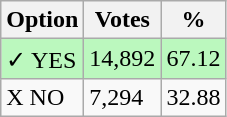<table class="wikitable">
<tr>
<th>Option</th>
<th>Votes</th>
<th>%</th>
</tr>
<tr>
<td style=background:#bbf8be>✓ YES</td>
<td style=background:#bbf8be>14,892</td>
<td style=background:#bbf8be>67.12</td>
</tr>
<tr>
<td>X NO</td>
<td>7,294</td>
<td>32.88</td>
</tr>
</table>
